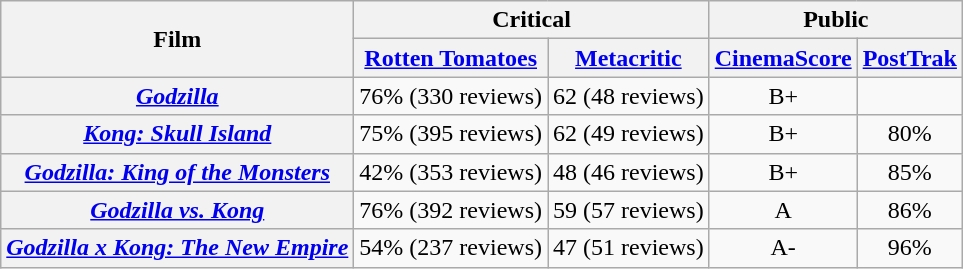<table class="wikitable plainrowheaders" style="text-align:center;">
<tr>
<th scope="col" rowspan="2">Film</th>
<th scope="col" colspan="2">Critical</th>
<th scope="col" colspan="2">Public</th>
</tr>
<tr>
<th scope="col"><a href='#'>Rotten Tomatoes</a></th>
<th scope="col"><a href='#'>Metacritic</a></th>
<th scope="col"><a href='#'>CinemaScore</a></th>
<th scope="col"><a href='#'>PostTrak</a></th>
</tr>
<tr>
<th scope="row"><em><a href='#'>Godzilla</a></em></th>
<td>76% (330 reviews)</td>
<td>62 (48 reviews)</td>
<td>B+</td>
<td></td>
</tr>
<tr>
<th scope="row"><em><a href='#'>Kong: Skull Island</a></em></th>
<td>75% (395 reviews)</td>
<td>62 (49 reviews)</td>
<td>B+</td>
<td>80%</td>
</tr>
<tr>
<th scope="row"><em><a href='#'>Godzilla: King of the Monsters</a></em></th>
<td>42% (353 reviews)</td>
<td>48 (46 reviews)</td>
<td>B+</td>
<td>85%</td>
</tr>
<tr>
<th scope="row"><em><a href='#'>Godzilla vs. Kong</a></em></th>
<td>76% (392 reviews)</td>
<td>59 (57 reviews)</td>
<td>A</td>
<td>86%</td>
</tr>
<tr>
<th scope="row"><em><a href='#'>Godzilla x Kong: The New Empire</a></em></th>
<td>54% (237 reviews)</td>
<td>47 (51 reviews)</td>
<td>A-</td>
<td>96%</td>
</tr>
</table>
